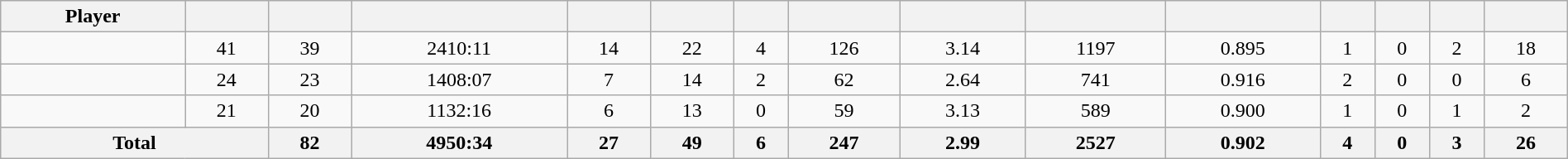<table class="wikitable sortable" style="width:100%; text-align:center;">
<tr>
<th>Player</th>
<th></th>
<th></th>
<th></th>
<th></th>
<th></th>
<th></th>
<th></th>
<th></th>
<th></th>
<th></th>
<th></th>
<th></th>
<th></th>
<th></th>
</tr>
<tr>
<td></td>
<td>41</td>
<td>39</td>
<td>2410:11</td>
<td>14</td>
<td>22</td>
<td>4</td>
<td>126</td>
<td>3.14</td>
<td>1197</td>
<td>0.895</td>
<td>1</td>
<td>0</td>
<td>2</td>
<td>18</td>
</tr>
<tr>
<td></td>
<td>24</td>
<td>23</td>
<td>1408:07</td>
<td>7</td>
<td>14</td>
<td>2</td>
<td>62</td>
<td>2.64</td>
<td>741</td>
<td>0.916</td>
<td>2</td>
<td>0</td>
<td>0</td>
<td>6</td>
</tr>
<tr>
<td></td>
<td>21</td>
<td>20</td>
<td>1132:16</td>
<td>6</td>
<td>13</td>
<td>0</td>
<td>59</td>
<td>3.13</td>
<td>589</td>
<td>0.900</td>
<td>1</td>
<td>0</td>
<td>1</td>
<td>2</td>
</tr>
<tr class="sortbottom">
<th colspan=2>Total</th>
<th>82</th>
<th>4950:34</th>
<th>27</th>
<th>49</th>
<th>6</th>
<th>247</th>
<th>2.99</th>
<th>2527</th>
<th>0.902</th>
<th>4</th>
<th>0</th>
<th>3</th>
<th>26</th>
</tr>
</table>
